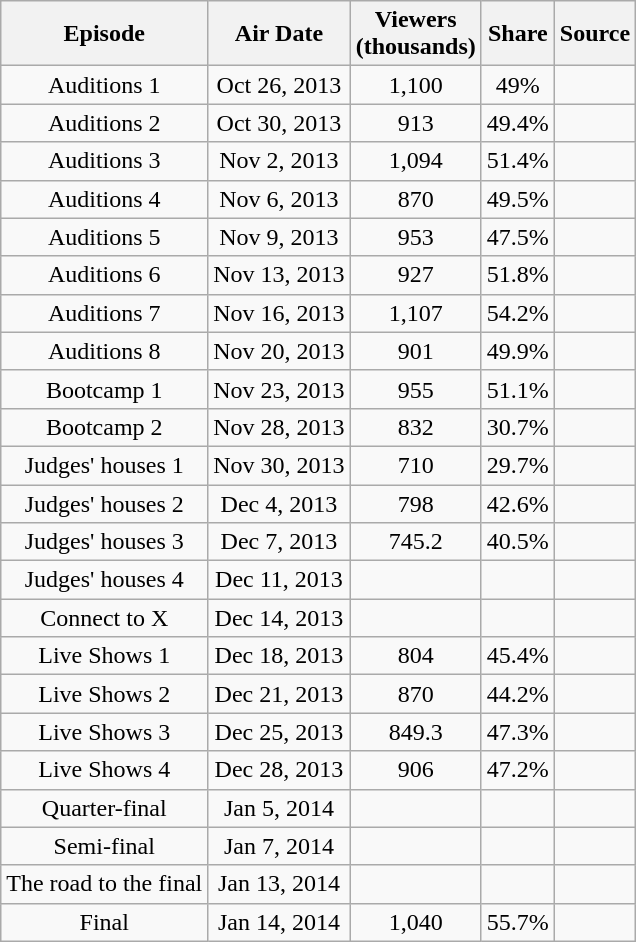<table class="wikitable" style="text-align:center;">
<tr>
<th>Episode</th>
<th>Air Date</th>
<th>Viewers<br>(thousands)</th>
<th>Share</th>
<th>Source</th>
</tr>
<tr>
<td>Auditions 1</td>
<td>Oct 26, 2013</td>
<td>1,100</td>
<td>49%</td>
<td></td>
</tr>
<tr>
<td>Auditions 2</td>
<td>Oct 30, 2013</td>
<td>913</td>
<td>49.4%</td>
<td></td>
</tr>
<tr>
<td>Auditions 3</td>
<td>Nov 2, 2013</td>
<td>1,094</td>
<td>51.4%</td>
<td></td>
</tr>
<tr>
<td>Auditions 4</td>
<td>Nov 6, 2013</td>
<td>870</td>
<td>49.5%</td>
<td></td>
</tr>
<tr>
<td>Auditions 5</td>
<td>Nov 9, 2013</td>
<td>953</td>
<td>47.5%</td>
<td></td>
</tr>
<tr>
<td>Auditions 6</td>
<td>Nov 13, 2013</td>
<td>927</td>
<td>51.8%</td>
<td></td>
</tr>
<tr>
<td>Auditions 7</td>
<td>Nov 16, 2013</td>
<td>1,107</td>
<td>54.2%</td>
<td></td>
</tr>
<tr>
<td>Auditions 8</td>
<td>Nov 20, 2013</td>
<td>901</td>
<td>49.9%</td>
<td></td>
</tr>
<tr>
<td>Bootcamp 1</td>
<td>Nov 23, 2013</td>
<td>955</td>
<td>51.1%</td>
<td></td>
</tr>
<tr>
<td>Bootcamp 2</td>
<td>Nov 28, 2013</td>
<td>832</td>
<td>30.7%</td>
<td></td>
</tr>
<tr>
<td>Judges' houses 1</td>
<td>Nov 30, 2013</td>
<td>710</td>
<td>29.7%</td>
<td></td>
</tr>
<tr>
<td>Judges' houses 2</td>
<td>Dec 4, 2013</td>
<td>798</td>
<td>42.6%</td>
<td></td>
</tr>
<tr>
<td>Judges' houses 3</td>
<td>Dec 7, 2013</td>
<td>745.2</td>
<td>40.5%</td>
<td></td>
</tr>
<tr>
<td>Judges' houses 4</td>
<td>Dec 11, 2013</td>
<td></td>
<td></td>
<td></td>
</tr>
<tr>
<td>Connect to X</td>
<td>Dec 14, 2013</td>
<td></td>
<td></td>
<td></td>
</tr>
<tr>
<td>Live Shows 1</td>
<td>Dec 18, 2013</td>
<td>804</td>
<td>45.4%</td>
<td></td>
</tr>
<tr>
<td>Live Shows 2</td>
<td>Dec 21, 2013</td>
<td>870</td>
<td>44.2%</td>
<td></td>
</tr>
<tr>
<td>Live Shows 3</td>
<td>Dec 25, 2013</td>
<td>849.3</td>
<td>47.3%</td>
<td></td>
</tr>
<tr>
<td>Live Shows 4</td>
<td>Dec 28, 2013</td>
<td>906</td>
<td>47.2%</td>
<td></td>
</tr>
<tr>
<td>Quarter-final</td>
<td>Jan 5, 2014</td>
<td></td>
<td></td>
<td></td>
</tr>
<tr>
<td>Semi-final</td>
<td>Jan 7, 2014</td>
<td></td>
<td></td>
<td></td>
</tr>
<tr>
<td>The road to the final</td>
<td>Jan 13, 2014</td>
<td></td>
<td></td>
<td></td>
</tr>
<tr>
<td>Final</td>
<td>Jan 14, 2014</td>
<td>1,040</td>
<td>55.7%</td>
<td></td>
</tr>
</table>
